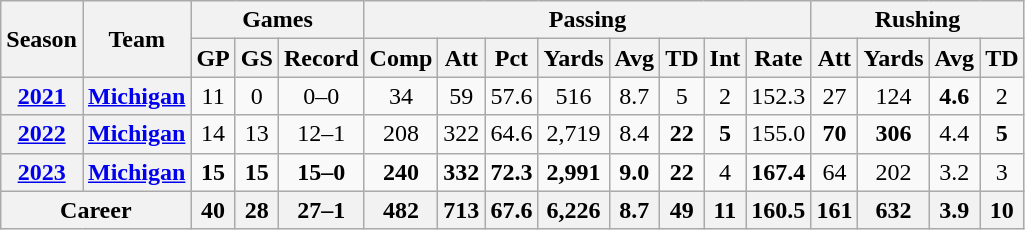<table class="wikitable" style="text-align:center;">
<tr>
<th rowspan="2">Season</th>
<th rowspan="2">Team</th>
<th colspan="3">Games</th>
<th colspan="8">Passing</th>
<th colspan="5">Rushing</th>
</tr>
<tr>
<th>GP</th>
<th>GS</th>
<th>Record</th>
<th>Comp</th>
<th>Att</th>
<th>Pct</th>
<th>Yards</th>
<th>Avg</th>
<th>TD</th>
<th>Int</th>
<th>Rate</th>
<th>Att</th>
<th>Yards</th>
<th>Avg</th>
<th>TD</th>
</tr>
<tr>
<th><a href='#'>2021</a></th>
<th><a href='#'>Michigan</a></th>
<td>11</td>
<td>0</td>
<td>0–0</td>
<td>34</td>
<td>59</td>
<td>57.6</td>
<td>516</td>
<td>8.7</td>
<td>5</td>
<td>2</td>
<td>152.3</td>
<td>27</td>
<td>124</td>
<td><strong>4.6</strong></td>
<td>2</td>
</tr>
<tr>
<th><a href='#'>2022</a></th>
<th><a href='#'>Michigan</a></th>
<td>14</td>
<td>13</td>
<td>12–1</td>
<td>208</td>
<td>322</td>
<td>64.6</td>
<td>2,719</td>
<td>8.4</td>
<td><strong>22</strong></td>
<td><strong>5</strong></td>
<td>155.0</td>
<td><strong>70</strong></td>
<td><strong>306</strong></td>
<td>4.4</td>
<td><strong>5</strong></td>
</tr>
<tr>
<th><a href='#'>2023</a></th>
<th><a href='#'>Michigan</a></th>
<td><strong>15</strong></td>
<td><strong>15</strong></td>
<td><strong>15–0</strong></td>
<td><strong>240</strong></td>
<td><strong>332</strong></td>
<td><strong>72.3</strong></td>
<td><strong>2,991</strong></td>
<td><strong>9.0</strong></td>
<td><strong>22</strong></td>
<td>4</td>
<td><strong>167.4</strong></td>
<td>64</td>
<td>202</td>
<td>3.2</td>
<td>3</td>
</tr>
<tr>
<th colspan="2">Career</th>
<th>40</th>
<th>28</th>
<th>27–1</th>
<th>482</th>
<th>713</th>
<th>67.6</th>
<th>6,226</th>
<th>8.7</th>
<th>49</th>
<th>11</th>
<th>160.5</th>
<th>161</th>
<th>632</th>
<th>3.9</th>
<th>10</th>
</tr>
</table>
